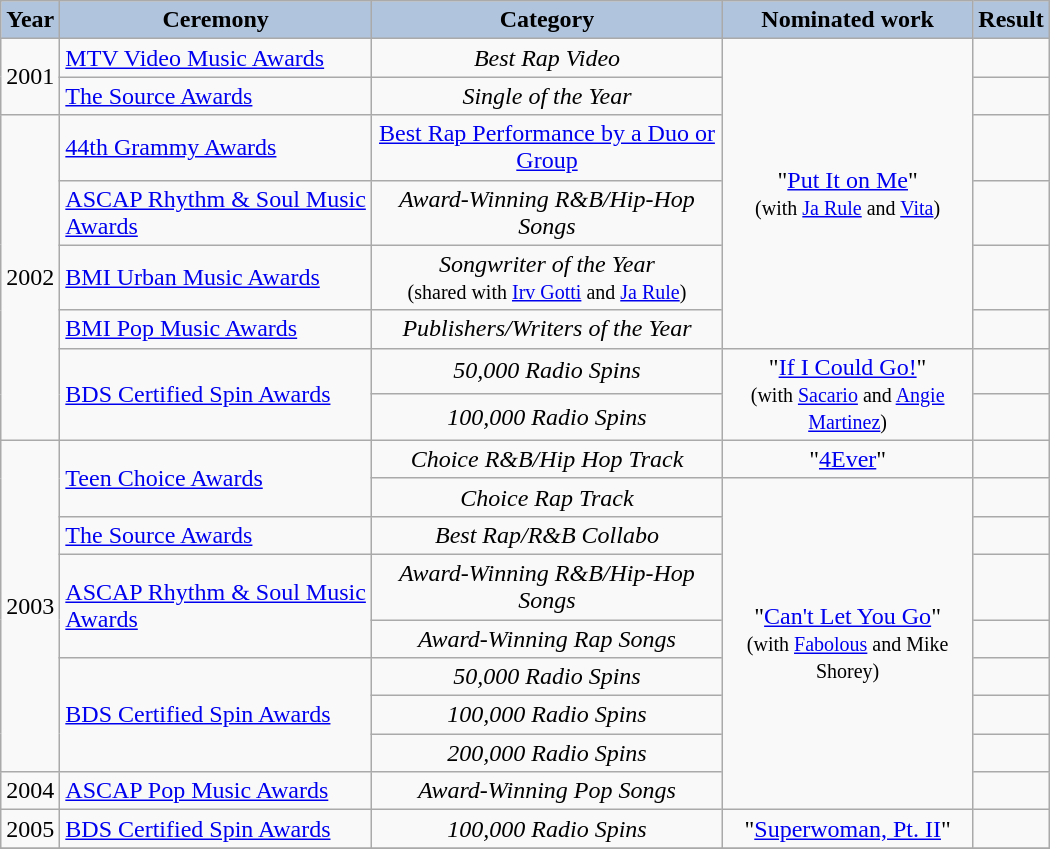<table class="wikitable" width="700px">
<tr>
<th style="background:#B0C4DE;">Year</th>
<th style="background:#B0C4DE;">Ceremony</th>
<th style="background:#B0C4DE;">Category</th>
<th style="background:#B0C4DE;">Nominated work</th>
<th style="background:#B0C4DE;">Result</th>
</tr>
<tr>
<td rowspan="2">2001</td>
<td><a href='#'>MTV Video Music Awards</a></td>
<td align="center"><em>Best Rap Video</em></td>
<td rowspan="6" align="center">"<a href='#'>Put It on Me</a>" <br><small>(with <a href='#'>Ja Rule</a> and <a href='#'>Vita</a>)</small></td>
<td></td>
</tr>
<tr>
<td><a href='#'>The Source Awards</a></td>
<td align="center"><em>Single of the Year</em></td>
<td></td>
</tr>
<tr>
<td rowspan="6">2002</td>
<td rowspan="1"><a href='#'>44th Grammy Awards</a></td>
<td align="center"><a href='#'>Best Rap Performance by a Duo or Group</a></td>
<td></td>
</tr>
<tr>
<td rowspan="1"><a href='#'>ASCAP Rhythm & Soul Music Awards</a></td>
<td align="center"><em>Award-Winning R&B/Hip-Hop Songs</em></td>
<td></td>
</tr>
<tr>
<td><a href='#'>BMI Urban Music Awards</a></td>
<td align="center"><em>Songwriter of the Year</em> <br><small>(shared with <a href='#'>Irv Gotti</a> and <a href='#'>Ja Rule</a>)</small></td>
<td></td>
</tr>
<tr>
<td><a href='#'>BMI Pop Music Awards</a></td>
<td align="center"><em>Publishers/Writers of the Year</em></td>
<td></td>
</tr>
<tr>
<td rowspan="2"><a href='#'>BDS Certified Spin Awards</a></td>
<td align="center"><em>50,000 Radio Spins</em></td>
<td rowspan="2" align="center">"<a href='#'>If I Could Go!</a>" <br><small>(with <a href='#'>Sacario</a> and <a href='#'>Angie Martinez</a>)</small></td>
<td></td>
</tr>
<tr>
<td align="center"><em>100,000 Radio Spins</em></td>
<td></td>
</tr>
<tr>
<td rowspan="8">2003</td>
<td rowspan="2"><a href='#'>Teen Choice Awards</a></td>
<td align="center"><em>Choice R&B/Hip Hop Track</em></td>
<td align="center">"<a href='#'>4Ever</a>"</td>
<td></td>
</tr>
<tr>
<td align="center"><em>Choice Rap Track</em></td>
<td rowspan="8" align="center">"<a href='#'>Can't Let You Go</a>" <br><small>(with <a href='#'>Fabolous</a> and Mike Shorey)</small></td>
<td></td>
</tr>
<tr>
<td><a href='#'>The Source Awards</a></td>
<td align="center"><em>Best Rap/R&B Collabo</em></td>
<td></td>
</tr>
<tr>
<td rowspan="2"><a href='#'>ASCAP Rhythm & Soul Music Awards</a></td>
<td align="center"><em>Award-Winning R&B/Hip-Hop Songs</em></td>
<td></td>
</tr>
<tr>
<td align="center"><em>Award-Winning Rap Songs</em></td>
<td></td>
</tr>
<tr>
<td rowspan="3"><a href='#'>BDS Certified Spin Awards</a></td>
<td align="center"><em>50,000 Radio Spins</em></td>
<td></td>
</tr>
<tr>
<td align="center"><em>100,000 Radio Spins</em></td>
<td></td>
</tr>
<tr>
<td align="center"><em>200,000 Radio Spins</em></td>
<td></td>
</tr>
<tr>
<td>2004</td>
<td><a href='#'>ASCAP Pop Music Awards</a></td>
<td align="center"><em>Award-Winning Pop Songs</em></td>
<td></td>
</tr>
<tr>
<td>2005</td>
<td><a href='#'>BDS Certified Spin Awards</a></td>
<td align="center"><em>100,000 Radio Spins</em></td>
<td align="center">"<a href='#'>Superwoman, Pt. II</a>"</td>
<td></td>
</tr>
<tr>
</tr>
</table>
